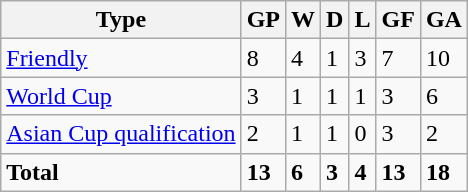<table class="wikitable">
<tr>
<th>Type</th>
<th>GP</th>
<th>W</th>
<th>D</th>
<th>L</th>
<th>GF</th>
<th>GA</th>
</tr>
<tr>
<td align=left><a href='#'>Friendly</a></td>
<td>8</td>
<td>4</td>
<td>1</td>
<td>3</td>
<td>7</td>
<td>10</td>
</tr>
<tr>
<td><a href='#'>World Cup</a></td>
<td>3</td>
<td>1</td>
<td>1</td>
<td>1</td>
<td>3</td>
<td>6</td>
</tr>
<tr>
<td><a href='#'>Asian Cup qualification</a></td>
<td>2</td>
<td>1</td>
<td>1</td>
<td>0</td>
<td>3</td>
<td>2</td>
</tr>
<tr>
<td><strong>Total</strong></td>
<td><strong>13</strong></td>
<td><strong>6</strong></td>
<td><strong>3</strong></td>
<td><strong>4</strong></td>
<td><strong>13</strong></td>
<td><strong>18</strong></td>
</tr>
</table>
